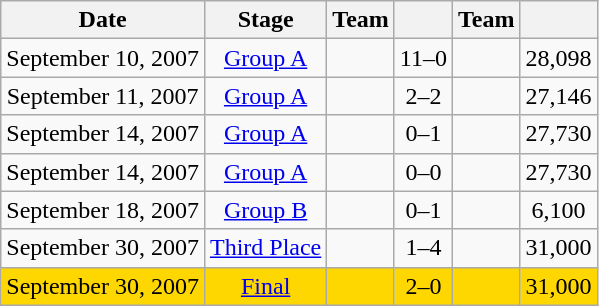<table class="wikitable">
<tr>
<th>Date</th>
<th>Stage</th>
<th>Team</th>
<th></th>
<th>Team</th>
<th></th>
</tr>
<tr align=center>
<td>September 10, 2007</td>
<td><a href='#'>Group A</a></td>
<td></td>
<td>11–0</td>
<td></td>
<td>28,098</td>
</tr>
<tr align=center>
<td>September 11, 2007</td>
<td><a href='#'>Group A</a></td>
<td></td>
<td>2–2</td>
<td></td>
<td>27,146</td>
</tr>
<tr align=center>
<td>September 14, 2007</td>
<td><a href='#'>Group A</a></td>
<td></td>
<td>0–1</td>
<td></td>
<td>27,730</td>
</tr>
<tr align=center>
<td>September 14, 2007</td>
<td><a href='#'>Group A</a></td>
<td></td>
<td>0–0</td>
<td></td>
<td>27,730</td>
</tr>
<tr align=center>
<td>September 18, 2007</td>
<td><a href='#'>Group B</a></td>
<td></td>
<td>0–1</td>
<td></td>
<td>6,100</td>
</tr>
<tr align=center>
<td>September 30, 2007</td>
<td><a href='#'>Third Place</a></td>
<td></td>
<td>1–4</td>
<td></td>
<td>31,000</td>
</tr>
<tr align=center bgcolor=gold>
<td>September 30, 2007</td>
<td><a href='#'>Final</a></td>
<td></td>
<td>2–0</td>
<td></td>
<td>31,000</td>
</tr>
</table>
